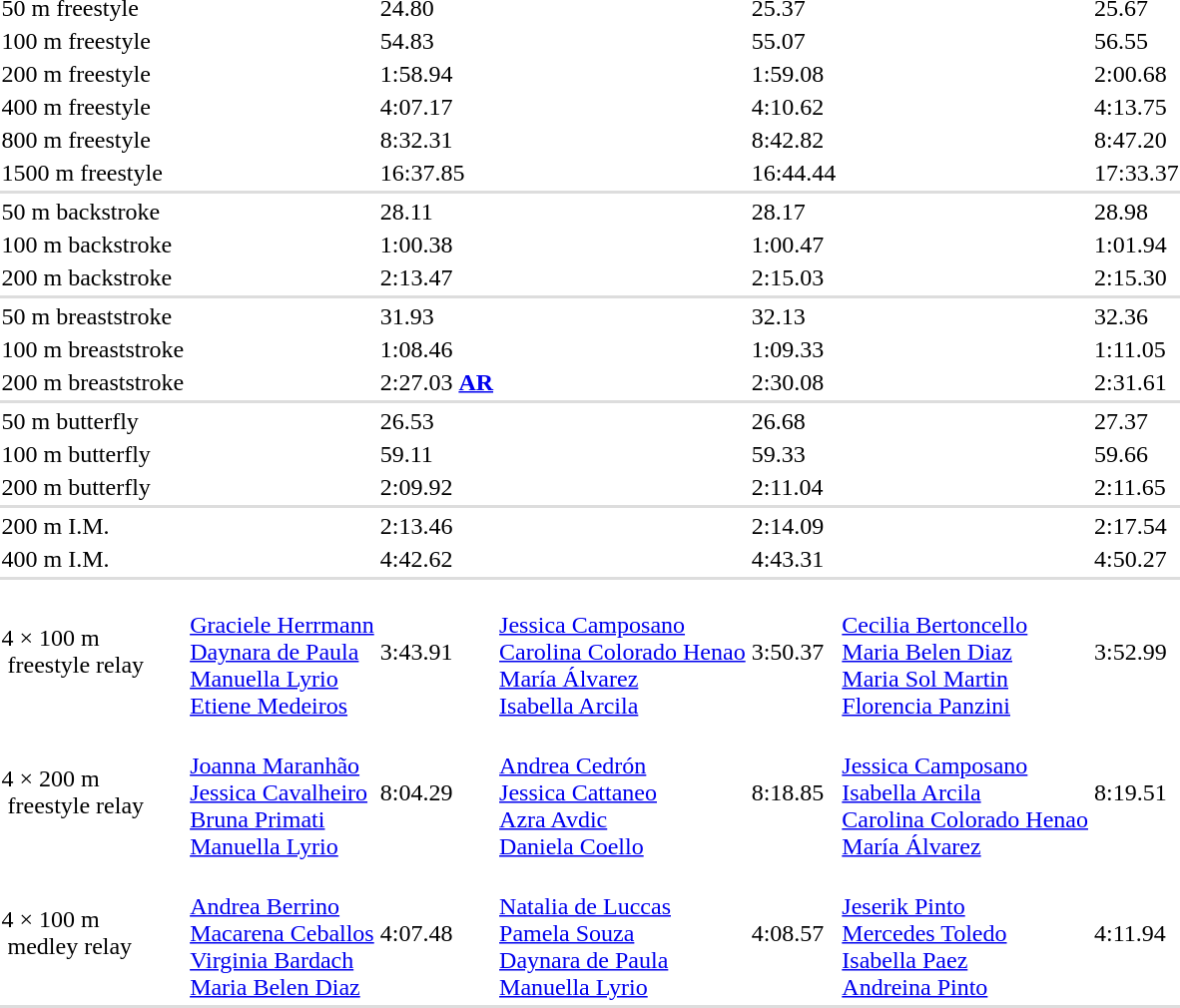<table>
<tr>
<td>50 m freestyle <br></td>
<td></td>
<td>24.80</td>
<td></td>
<td>25.37</td>
<td></td>
<td>25.67</td>
</tr>
<tr>
<td>100 m freestyle <br></td>
<td></td>
<td>54.83</td>
<td></td>
<td>55.07</td>
<td></td>
<td>56.55</td>
</tr>
<tr>
<td>200 m freestyle <br></td>
<td></td>
<td>1:58.94</td>
<td></td>
<td>1:59.08</td>
<td></td>
<td>2:00.68</td>
</tr>
<tr>
<td>400 m freestyle <br></td>
<td></td>
<td>4:07.17</td>
<td></td>
<td>4:10.62</td>
<td></td>
<td>4:13.75</td>
</tr>
<tr>
<td>800 m freestyle <br></td>
<td></td>
<td>8:32.31</td>
<td></td>
<td>8:42.82</td>
<td></td>
<td>8:47.20</td>
</tr>
<tr>
<td>1500 m freestyle <br></td>
<td></td>
<td>16:37.85</td>
<td></td>
<td>16:44.44</td>
<td></td>
<td>17:33.37</td>
</tr>
<tr bgcolor=#DDDDDD>
<td colspan=7></td>
</tr>
<tr>
<td>50 m backstroke <br></td>
<td></td>
<td>28.11</td>
<td></td>
<td>28.17</td>
<td><br></td>
<td>28.98</td>
</tr>
<tr>
<td>100 m backstroke <br></td>
<td></td>
<td>1:00.38</td>
<td></td>
<td>1:00.47</td>
<td></td>
<td>1:01.94</td>
</tr>
<tr>
<td>200 m backstroke <br></td>
<td></td>
<td>2:13.47</td>
<td></td>
<td>2:15.03</td>
<td></td>
<td>2:15.30</td>
</tr>
<tr bgcolor=#DDDDDD>
<td colspan=7></td>
</tr>
<tr>
<td>50 m breaststroke <br></td>
<td></td>
<td>31.93</td>
<td></td>
<td>32.13</td>
<td></td>
<td>32.36</td>
</tr>
<tr>
<td>100 m breaststroke <br></td>
<td></td>
<td>1:08.46</td>
<td></td>
<td>1:09.33</td>
<td></td>
<td>1:11.05</td>
</tr>
<tr>
<td>200 m breaststroke <br></td>
<td></td>
<td>2:27.03 <strong><a href='#'>AR</a></strong></td>
<td></td>
<td>2:30.08</td>
<td></td>
<td>2:31.61</td>
</tr>
<tr bgcolor=#DDDDDD>
<td colspan=7></td>
</tr>
<tr>
<td>50 m butterfly <br></td>
<td></td>
<td>26.53</td>
<td></td>
<td>26.68</td>
<td></td>
<td>27.37</td>
</tr>
<tr>
<td>100 m butterfly <br></td>
<td></td>
<td>59.11</td>
<td></td>
<td>59.33</td>
<td></td>
<td>59.66</td>
</tr>
<tr>
<td>200 m butterfly <br></td>
<td></td>
<td>2:09.92</td>
<td></td>
<td>2:11.04</td>
<td></td>
<td>2:11.65</td>
</tr>
<tr bgcolor=#DDDDDD>
<td colspan=7></td>
</tr>
<tr>
<td>200 m I.M. <br></td>
<td></td>
<td>2:13.46</td>
<td></td>
<td>2:14.09</td>
<td></td>
<td>2:17.54</td>
</tr>
<tr>
<td>400 m I.M. <br></td>
<td></td>
<td>4:42.62</td>
<td></td>
<td>4:43.31</td>
<td></td>
<td>4:50.27</td>
</tr>
<tr bgcolor=#DDDDDD>
<td colspan=7></td>
</tr>
<tr>
<td>4 × 100 m <br> freestyle relay <br></td>
<td><br><a href='#'>Graciele Herrmann</a><br><a href='#'>Daynara de Paula</a><br><a href='#'>Manuella Lyrio</a><br><a href='#'>Etiene Medeiros</a></td>
<td>3:43.91</td>
<td><br><a href='#'>Jessica Camposano</a><br><a href='#'>Carolina Colorado Henao</a><br><a href='#'>María Álvarez</a><br><a href='#'>Isabella Arcila</a></td>
<td>3:50.37</td>
<td><br><a href='#'>Cecilia Bertoncello</a><br><a href='#'>Maria Belen Diaz</a><br><a href='#'>Maria Sol Martin</a><br><a href='#'>Florencia Panzini</a></td>
<td>3:52.99</td>
</tr>
<tr>
<td>4 × 200 m <br> freestyle relay <br></td>
<td><br><a href='#'>Joanna Maranhão</a><br><a href='#'>Jessica Cavalheiro</a><br><a href='#'>Bruna Primati</a><br><a href='#'>Manuella Lyrio</a></td>
<td>8:04.29</td>
<td><br><a href='#'>Andrea Cedrón</a><br><a href='#'>Jessica Cattaneo</a><br><a href='#'>Azra Avdic</a><br><a href='#'>Daniela Coello</a></td>
<td>8:18.85</td>
<td><br><a href='#'>Jessica Camposano</a><br><a href='#'>Isabella Arcila</a><br><a href='#'>Carolina Colorado Henao</a><br><a href='#'>María Álvarez</a></td>
<td>8:19.51</td>
</tr>
<tr>
<td>4 × 100 m <br> medley relay <br></td>
<td><br><a href='#'>Andrea Berrino</a><br><a href='#'>Macarena Ceballos</a><br><a href='#'>Virginia Bardach</a><br><a href='#'>Maria Belen Diaz</a></td>
<td>4:07.48</td>
<td><br><a href='#'>Natalia de Luccas</a><br><a href='#'>Pamela Souza</a><br><a href='#'>Daynara de Paula</a><br><a href='#'>Manuella Lyrio</a></td>
<td>4:08.57</td>
<td><br><a href='#'>Jeserik Pinto</a><br><a href='#'>Mercedes Toledo</a><br><a href='#'>Isabella Paez</a><br><a href='#'>Andreina Pinto</a></td>
<td>4:11.94</td>
</tr>
<tr bgcolor=#DDDDDD>
<td colspan=7></td>
</tr>
</table>
